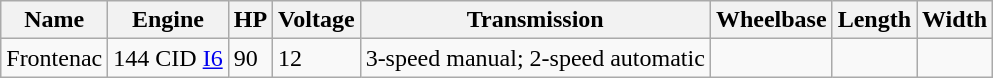<table class="wikitable">
<tr>
<th>Name</th>
<th>Engine</th>
<th>HP</th>
<th>Voltage</th>
<th>Transmission</th>
<th>Wheelbase</th>
<th>Length</th>
<th>Width</th>
</tr>
<tr>
<td>Frontenac</td>
<td>144 CID <a href='#'>I6</a></td>
<td>90</td>
<td>12</td>
<td>3-speed manual; 2-speed automatic</td>
<td></td>
<td></td>
<td></td>
</tr>
</table>
